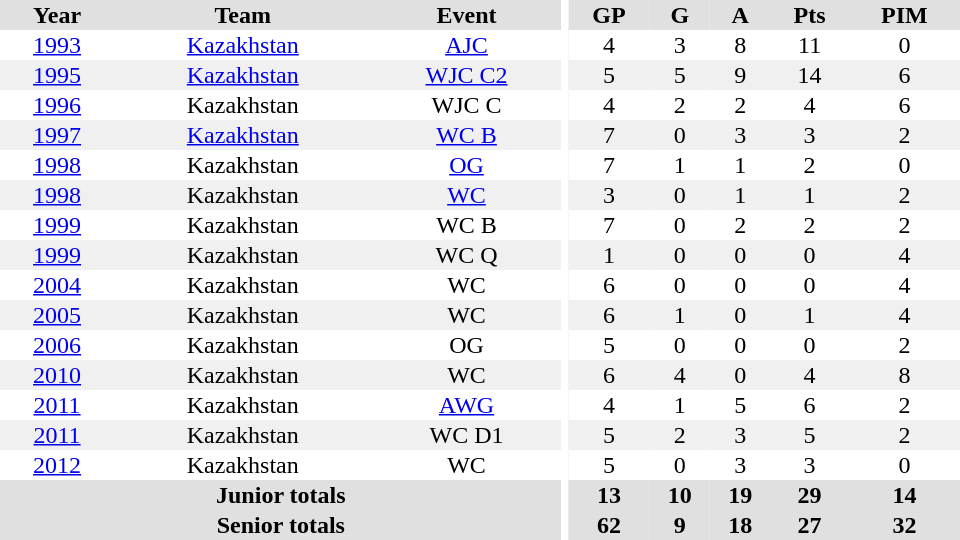<table border="0" cellpadding="1" cellspacing="0" ID="Table3" style="text-align:center; width:40em">
<tr ALIGN="center" bgcolor="#e0e0e0">
<th>Year</th>
<th>Team</th>
<th>Event</th>
<th rowspan="99" bgcolor="#ffffff"></th>
<th>GP</th>
<th>G</th>
<th>A</th>
<th>Pts</th>
<th>PIM</th>
</tr>
<tr>
<td><a href='#'>1993</a></td>
<td><a href='#'>Kazakhstan</a></td>
<td><a href='#'>AJC</a></td>
<td>4</td>
<td>3</td>
<td>8</td>
<td>11</td>
<td>0</td>
</tr>
<tr bgcolor="#f0f0f0">
<td><a href='#'>1995</a></td>
<td><a href='#'>Kazakhstan</a></td>
<td><a href='#'>WJC C2</a></td>
<td>5</td>
<td>5</td>
<td>9</td>
<td>14</td>
<td>6</td>
</tr>
<tr>
<td><a href='#'>1996</a></td>
<td>Kazakhstan</td>
<td>WJC C</td>
<td>4</td>
<td>2</td>
<td>2</td>
<td>4</td>
<td>6</td>
</tr>
<tr bgcolor="#f0f0f0">
<td><a href='#'>1997</a></td>
<td><a href='#'>Kazakhstan</a></td>
<td><a href='#'>WC B</a></td>
<td>7</td>
<td>0</td>
<td>3</td>
<td>3</td>
<td>2</td>
</tr>
<tr>
<td><a href='#'>1998</a></td>
<td>Kazakhstan</td>
<td><a href='#'>OG</a></td>
<td>7</td>
<td>1</td>
<td>1</td>
<td>2</td>
<td>0</td>
</tr>
<tr bgcolor="#f0f0f0">
<td><a href='#'>1998</a></td>
<td>Kazakhstan</td>
<td><a href='#'>WC</a></td>
<td>3</td>
<td>0</td>
<td>1</td>
<td>1</td>
<td>2</td>
</tr>
<tr>
<td><a href='#'>1999</a></td>
<td>Kazakhstan</td>
<td>WC B</td>
<td>7</td>
<td>0</td>
<td>2</td>
<td>2</td>
<td>2</td>
</tr>
<tr bgcolor="#f0f0f0">
<td><a href='#'>1999</a></td>
<td>Kazakhstan</td>
<td>WC Q</td>
<td>1</td>
<td>0</td>
<td>0</td>
<td>0</td>
<td>4</td>
</tr>
<tr>
<td><a href='#'>2004</a></td>
<td>Kazakhstan</td>
<td>WC</td>
<td>6</td>
<td>0</td>
<td>0</td>
<td>0</td>
<td>4</td>
</tr>
<tr bgcolor="#f0f0f0">
<td><a href='#'>2005</a></td>
<td>Kazakhstan</td>
<td>WC</td>
<td>6</td>
<td>1</td>
<td>0</td>
<td>1</td>
<td>4</td>
</tr>
<tr>
<td><a href='#'>2006</a></td>
<td>Kazakhstan</td>
<td>OG</td>
<td>5</td>
<td>0</td>
<td>0</td>
<td>0</td>
<td>2</td>
</tr>
<tr bgcolor="#f0f0f0">
<td><a href='#'>2010</a></td>
<td>Kazakhstan</td>
<td>WC</td>
<td>6</td>
<td>4</td>
<td>0</td>
<td>4</td>
<td>8</td>
</tr>
<tr>
<td><a href='#'>2011</a></td>
<td>Kazakhstan</td>
<td><a href='#'>AWG</a></td>
<td>4</td>
<td>1</td>
<td>5</td>
<td>6</td>
<td>2</td>
</tr>
<tr bgcolor="#f0f0f0">
<td><a href='#'>2011</a></td>
<td>Kazakhstan</td>
<td>WC D1</td>
<td>5</td>
<td>2</td>
<td>3</td>
<td>5</td>
<td>2</td>
</tr>
<tr>
<td><a href='#'>2012</a></td>
<td>Kazakhstan</td>
<td>WC</td>
<td>5</td>
<td>0</td>
<td>3</td>
<td>3</td>
<td>0</td>
</tr>
<tr style="background: #e0e0e0;">
<th colspan="3">Junior totals</th>
<th>13</th>
<th>10</th>
<th>19</th>
<th>29</th>
<th>14</th>
</tr>
<tr style="background: #e0e0e0;">
<th colspan="3">Senior totals</th>
<th>62</th>
<th>9</th>
<th>18</th>
<th>27</th>
<th>32</th>
</tr>
</table>
